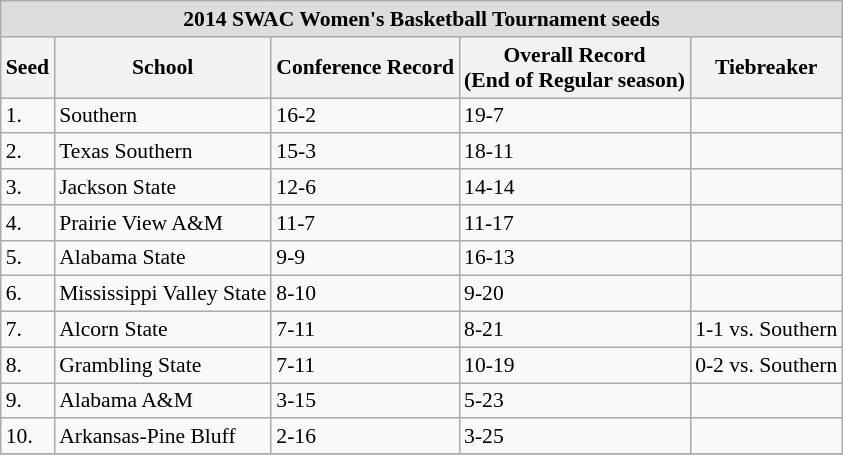<table class="wikitable" style="white-space:nowrap; font-size:90%;">
<tr>
<td colspan="7" style="text-align:center; background:#DDDDDD; font:#000000"><strong>2014 SWAC Women's Basketball Tournament seeds</strong></td>
</tr>
<tr bgcolor="#efefef">
<th>Seed</th>
<th>School</th>
<th>Conference Record</th>
<th>Overall Record <br>(End of Regular season)</th>
<th>Tiebreaker</th>
</tr>
<tr>
<td>1.</td>
<td>Southern</td>
<td>16-2</td>
<td>19-7</td>
<td></td>
</tr>
<tr>
<td>2.</td>
<td>Texas Southern</td>
<td>15-3</td>
<td>18-11</td>
<td></td>
</tr>
<tr>
<td>3.</td>
<td>Jackson State</td>
<td>12-6</td>
<td>14-14</td>
<td></td>
</tr>
<tr>
<td>4.</td>
<td>Prairie View A&M</td>
<td>11-7</td>
<td>11-17</td>
<td></td>
</tr>
<tr>
<td>5.</td>
<td>Alabama State</td>
<td>9-9</td>
<td>16-13</td>
<td></td>
</tr>
<tr>
<td>6.</td>
<td>Mississippi Valley State</td>
<td>8-10</td>
<td>9-20</td>
<td></td>
</tr>
<tr>
<td>7.</td>
<td>Alcorn State</td>
<td>7-11</td>
<td>8-21</td>
<td>1-1 vs. Southern</td>
</tr>
<tr>
<td>8.</td>
<td>Grambling State</td>
<td>7-11</td>
<td>10-19</td>
<td>0-2 vs. Southern</td>
</tr>
<tr>
<td>9.</td>
<td>Alabama A&M</td>
<td>3-15</td>
<td>5-23</td>
<td></td>
</tr>
<tr>
<td>10.</td>
<td>Arkansas-Pine Bluff</td>
<td>2-16</td>
<td>3-25</td>
<td></td>
</tr>
<tr>
</tr>
</table>
